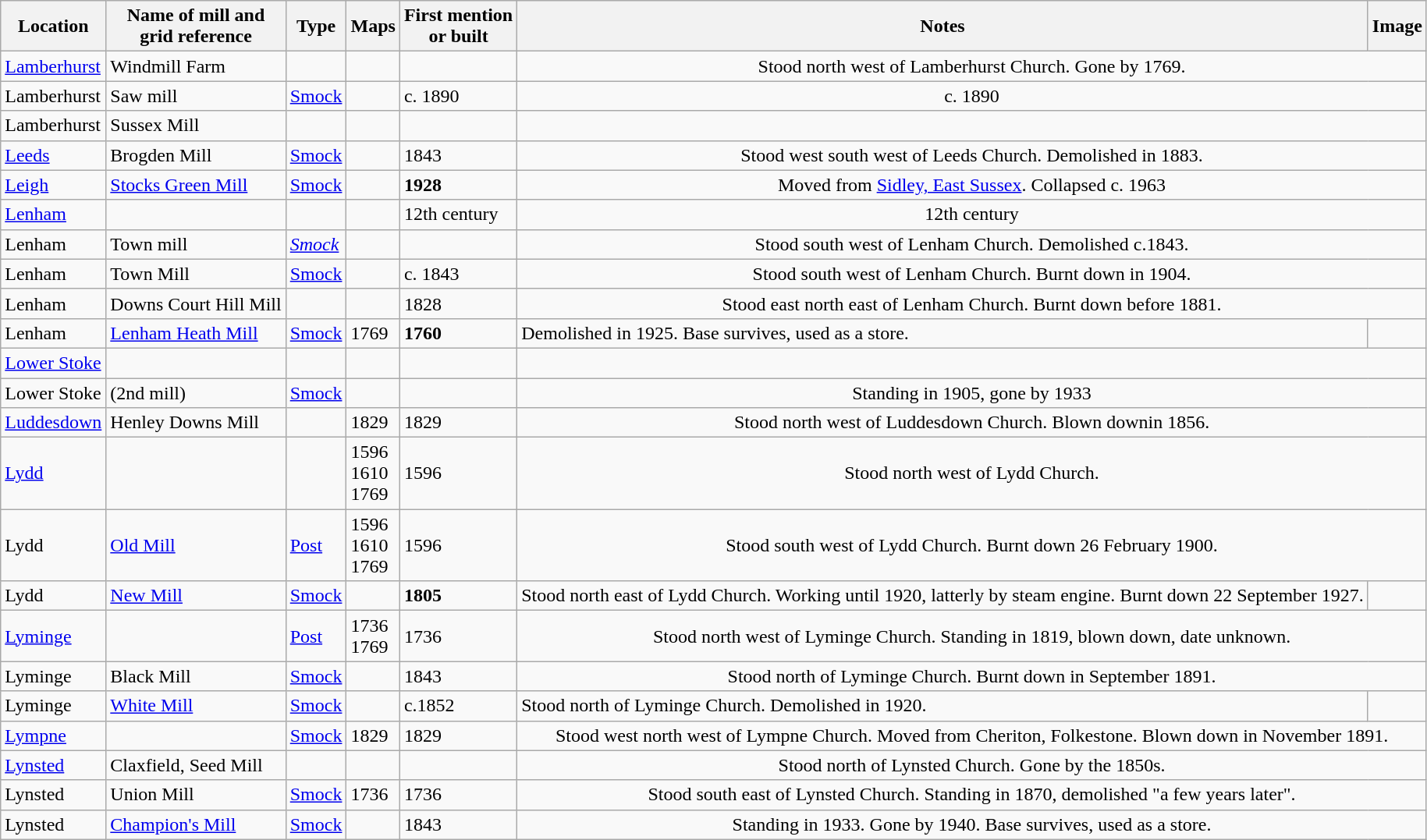<table class="wikitable">
<tr>
<th>Location</th>
<th>Name of mill and<br>grid reference</th>
<th>Type</th>
<th>Maps</th>
<th>First mention<br>or built</th>
<th>Notes</th>
<th>Image</th>
</tr>
<tr>
<td><a href='#'>Lamberhurst</a></td>
<td>Windmill Farm</td>
<td></td>
<td></td>
<td></td>
<td colspan="2" style="text-align:center;">Stood  north west of Lamberhurst Church. Gone by 1769.</td>
</tr>
<tr>
<td>Lamberhurst</td>
<td>Saw mill<br></td>
<td><a href='#'>Smock</a></td>
<td></td>
<td>c. 1890</td>
<td colspan="2" style="text-align:center;">c. 1890</td>
</tr>
<tr>
<td>Lamberhurst</td>
<td>Sussex Mill</td>
<td></td>
<td></td>
<td></td>
<td colspan="2" style="text-align:center;"></td>
</tr>
<tr>
<td><a href='#'>Leeds</a></td>
<td>Brogden Mill</td>
<td><a href='#'>Smock</a></td>
<td></td>
<td>1843</td>
<td colspan="2" style="text-align:center;">Stood  west south west of Leeds Church. Demolished in 1883.</td>
</tr>
<tr>
<td><a href='#'>Leigh</a></td>
<td><a href='#'>Stocks Green Mill</a><br></td>
<td><a href='#'>Smock</a></td>
<td></td>
<td><strong>1928</strong></td>
<td colspan="2" style="text-align:center;">Moved from <a href='#'>Sidley, East Sussex</a>. Collapsed c. 1963</td>
</tr>
<tr>
<td><a href='#'>Lenham</a></td>
<td></td>
<td></td>
<td></td>
<td>12th century</td>
<td colspan="2" style="text-align:center;">12th century</td>
</tr>
<tr>
<td>Lenham</td>
<td>Town mill</td>
<td><em><a href='#'>Smock</a></em></td>
<td></td>
<td></td>
<td colspan="2" style="text-align:center;">Stood  south west of Lenham Church. Demolished c.1843.</td>
</tr>
<tr>
<td>Lenham</td>
<td>Town Mill</td>
<td><a href='#'>Smock</a></td>
<td></td>
<td>c. 1843</td>
<td colspan="2" style="text-align:center;">Stood  south west of Lenham Church. Burnt down in 1904.</td>
</tr>
<tr>
<td>Lenham</td>
<td>Downs Court Hill Mill</td>
<td></td>
<td></td>
<td>1828</td>
<td colspan="2" style="text-align:center;">Stood  east north east of Lenham Church. Burnt down before 1881.</td>
</tr>
<tr>
<td>Lenham</td>
<td><a href='#'>Lenham Heath Mill</a><br></td>
<td><a href='#'>Smock</a></td>
<td>1769</td>
<td><strong>1760</strong></td>
<td>Demolished in 1925. Base survives, used as a store.</td>
<td></td>
</tr>
<tr>
<td><a href='#'>Lower Stoke</a></td>
<td></td>
<td></td>
<td></td>
<td></td>
<td colspan="2" style="text-align:center;"></td>
</tr>
<tr>
<td>Lower Stoke</td>
<td>(2nd mill)</td>
<td><a href='#'>Smock</a></td>
<td></td>
<td></td>
<td colspan="2" style="text-align:center;">Standing in 1905, gone by 1933</td>
</tr>
<tr>
<td><a href='#'>Luddesdown</a></td>
<td>Henley Downs Mill</td>
<td></td>
<td>1829</td>
<td>1829</td>
<td colspan="2" style="text-align:center;">Stood  north west of Luddesdown Church. Blown downin 1856.</td>
</tr>
<tr>
<td><a href='#'>Lydd</a></td>
<td></td>
<td></td>
<td>1596<br>1610<br>1769</td>
<td>1596</td>
<td colspan="2" style="text-align:center;">Stood  north west of Lydd Church.</td>
</tr>
<tr>
<td>Lydd</td>
<td><a href='#'>Old Mill</a></td>
<td><a href='#'>Post</a></td>
<td>1596<br>1610<br>1769</td>
<td>1596</td>
<td colspan="2" style="text-align:center;">Stood  south west of Lydd Church. Burnt down 26 February 1900.</td>
</tr>
<tr>
<td>Lydd</td>
<td><a href='#'>New Mill</a></td>
<td><a href='#'>Smock</a></td>
<td></td>
<td><strong>1805</strong></td>
<td>Stood  north east of Lydd Church. Working until 1920, latterly by steam engine. Burnt down 22 September 1927.</td>
<td></td>
</tr>
<tr>
<td><a href='#'>Lyminge</a></td>
<td></td>
<td><a href='#'>Post</a></td>
<td>1736<br>1769</td>
<td>1736</td>
<td colspan="2" style="text-align:center;">Stood  north west of Lyminge Church. Standing in 1819, blown down, date unknown.</td>
</tr>
<tr>
<td>Lyminge</td>
<td>Black Mill</td>
<td><a href='#'>Smock</a></td>
<td></td>
<td>1843</td>
<td colspan="2" style="text-align:center;">Stood  north of Lyminge Church. Burnt down in September 1891.</td>
</tr>
<tr>
<td>Lyminge</td>
<td><a href='#'>White Mill</a></td>
<td><a href='#'>Smock</a></td>
<td></td>
<td>c.1852</td>
<td>Stood  north of Lyminge Church. Demolished in 1920.</td>
<td></td>
</tr>
<tr>
<td><a href='#'>Lympne</a></td>
<td></td>
<td><a href='#'>Smock</a></td>
<td>1829</td>
<td>1829</td>
<td colspan="2" style="text-align:center;">Stood  west north west of Lympne Church. Moved from Cheriton, Folkestone. Blown down in November 1891.</td>
</tr>
<tr>
<td><a href='#'>Lynsted</a></td>
<td>Claxfield, Seed Mill</td>
<td></td>
<td></td>
<td></td>
<td colspan="2" style="text-align:center;">Stood  north of Lynsted Church. Gone by the 1850s.</td>
</tr>
<tr>
<td>Lynsted</td>
<td>Union Mill</td>
<td><a href='#'>Smock</a></td>
<td>1736</td>
<td>1736</td>
<td colspan="2" style="text-align:center;">Stood  south east of Lynsted Church. Standing in 1870, demolished "a few years later".</td>
</tr>
<tr>
<td>Lynsted</td>
<td><a href='#'>Champion's Mill</a><br></td>
<td><a href='#'>Smock</a></td>
<td></td>
<td>1843</td>
<td colspan="2" style="text-align:center;">Standing in 1933. Gone by 1940. Base survives, used as a store.</td>
</tr>
</table>
